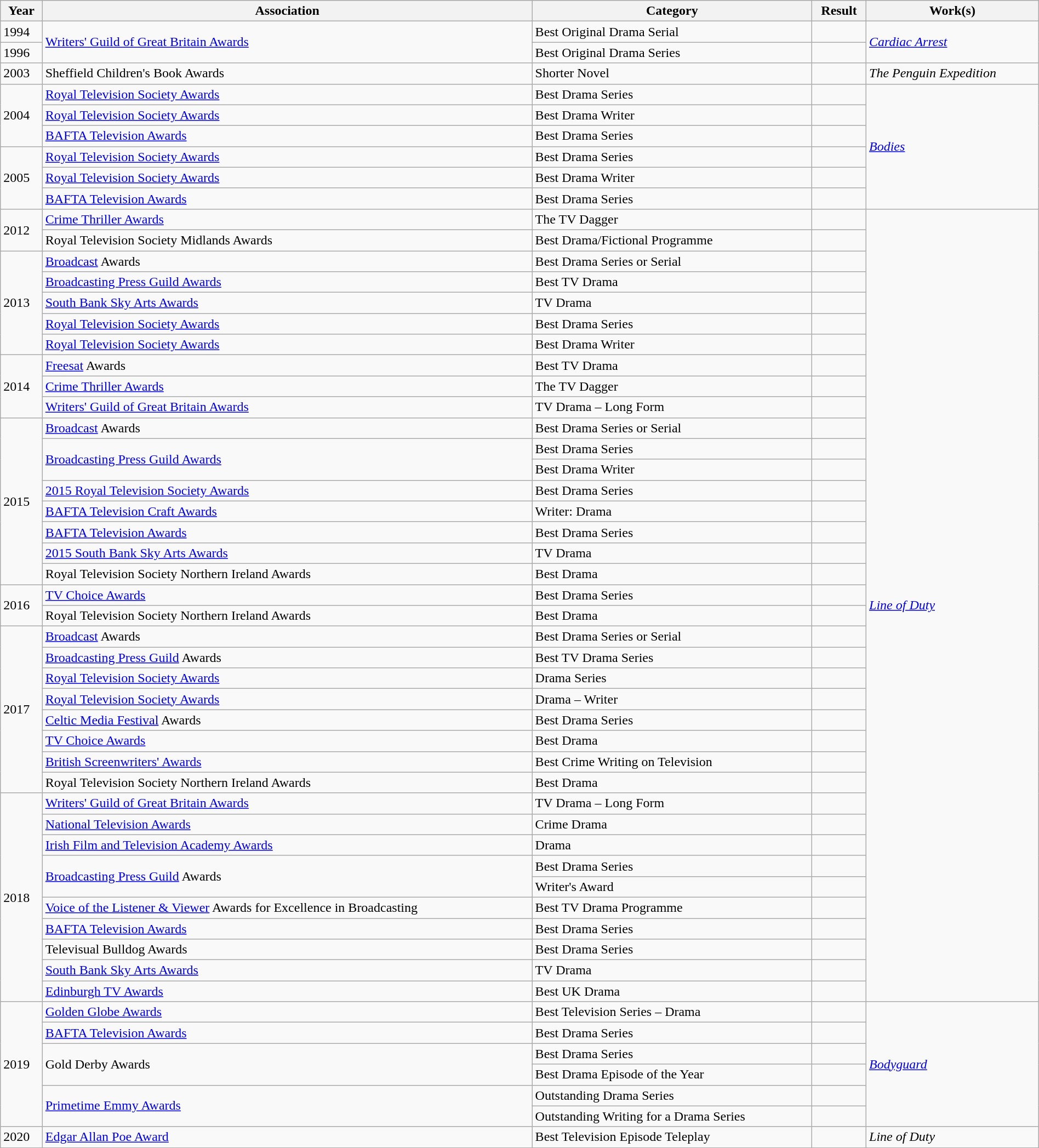<table class="wikitable" width="100%">
<tr>
<th>Year</th>
<th>Association</th>
<th>Category</th>
<th>Result</th>
<th>Work(s)</th>
</tr>
<tr>
<td>1994</td>
<td rowspan="2"><a href='#'>Writers' Guild of Great Britain Awards</a></td>
<td>Best Original Drama Serial</td>
<td></td>
<td rowspan="2"><em><a href='#'>Cardiac Arrest</a></em></td>
</tr>
<tr>
<td>1996</td>
<td>Best Original Drama Series</td>
<td></td>
</tr>
<tr>
<td>2003</td>
<td>Sheffield Children's Book Awards</td>
<td>Shorter Novel</td>
<td></td>
<td><em>The Penguin Expedition</em></td>
</tr>
<tr>
<td rowspan="3">2004</td>
<td><a href='#'>Royal Television Society Awards</a></td>
<td>Best Drama Series</td>
<td></td>
<td rowspan="6"><em><a href='#'>Bodies</a></em></td>
</tr>
<tr>
<td><a href='#'>Royal Television Society Awards</a></td>
<td>Best Drama Writer</td>
<td></td>
</tr>
<tr>
<td><a href='#'>BAFTA Television Awards</a></td>
<td>Best Drama Series</td>
<td></td>
</tr>
<tr>
<td rowspan="3">2005</td>
<td><a href='#'>Royal Television Society Awards</a></td>
<td>Best Drama Series</td>
<td></td>
</tr>
<tr>
<td><a href='#'>Royal Television Society Awards</a></td>
<td>Best Drama Writer</td>
<td></td>
</tr>
<tr>
<td><a href='#'>BAFTA Television Awards</a></td>
<td>Best Drama Series</td>
<td></td>
</tr>
<tr>
<td rowspan="2">2012</td>
<td><a href='#'>Crime Thriller Awards</a></td>
<td>The TV Dagger</td>
<td></td>
<td rowspan="38"><em><a href='#'>Line of Duty</a></em></td>
</tr>
<tr>
<td>Royal Television Society Midlands Awards</td>
<td>Best Drama/Fictional Programme</td>
<td></td>
</tr>
<tr>
<td rowspan="5">2013</td>
<td><a href='#'>Broadcast</a> Awards</td>
<td>Best Drama Series or Serial</td>
<td></td>
</tr>
<tr>
<td><a href='#'>Broadcasting Press Guild Awards</a></td>
<td>Best TV Drama</td>
<td></td>
</tr>
<tr>
<td><a href='#'>South Bank Sky Arts Awards</a></td>
<td>TV Drama</td>
<td></td>
</tr>
<tr>
<td><a href='#'>Royal Television Society Awards</a></td>
<td>Best Drama Series</td>
<td></td>
</tr>
<tr>
<td><a href='#'>Royal Television Society Awards</a></td>
<td>Best Drama Writer</td>
<td></td>
</tr>
<tr>
<td rowspan="3">2014</td>
<td><a href='#'>Freesat</a> Awards</td>
<td>Best TV Drama</td>
<td></td>
</tr>
<tr>
<td><a href='#'>Crime Thriller Awards</a></td>
<td>The TV Dagger</td>
<td></td>
</tr>
<tr>
<td><a href='#'>Writers' Guild of Great Britain Awards</a></td>
<td>TV Drama – Long Form</td>
<td></td>
</tr>
<tr>
<td rowspan="8">2015</td>
<td><a href='#'>Broadcast</a> Awards</td>
<td>Best Drama Series or Serial</td>
<td></td>
</tr>
<tr>
<td rowspan="2"><a href='#'>Broadcasting Press Guild Awards</a></td>
<td>Best Drama Series</td>
<td></td>
</tr>
<tr>
<td>Best Drama Writer</td>
<td></td>
</tr>
<tr>
<td><a href='#'>2015 Royal Television Society Awards</a></td>
<td>Best Drama Series</td>
<td></td>
</tr>
<tr>
<td><a href='#'>BAFTA Television Craft Awards</a></td>
<td>Writer: Drama</td>
<td></td>
</tr>
<tr>
<td><a href='#'>BAFTA Television Awards</a></td>
<td>Best Drama Series</td>
<td></td>
</tr>
<tr>
<td><a href='#'>2015 South Bank Sky Arts Awards</a></td>
<td>TV Drama</td>
<td></td>
</tr>
<tr>
<td>Royal Television Society Northern Ireland Awards</td>
<td>Best Drama</td>
<td></td>
</tr>
<tr>
<td rowspan="2">2016</td>
<td><a href='#'>TV Choice Awards</a></td>
<td>Best Drama Series</td>
<td></td>
</tr>
<tr>
<td>Royal Television Society Northern Ireland Awards</td>
<td>Best Drama</td>
<td></td>
</tr>
<tr>
<td rowspan="8">2017</td>
<td><a href='#'>Broadcast</a> Awards</td>
<td>Best Drama Series or Serial</td>
<td></td>
</tr>
<tr>
<td><a href='#'>Broadcasting Press Guild</a> Awards</td>
<td>Best TV Drama Series</td>
<td></td>
</tr>
<tr>
<td><a href='#'>Royal Television Society Awards</a></td>
<td>Drama Series</td>
<td></td>
</tr>
<tr>
<td><a href='#'>Royal Television Society Awards</a></td>
<td>Drama – Writer</td>
<td></td>
</tr>
<tr>
<td><a href='#'>Celtic Media Festival</a> Awards</td>
<td>Best Drama Series</td>
<td></td>
</tr>
<tr>
<td><a href='#'>TV Choice Awards</a></td>
<td>Best Drama</td>
<td></td>
</tr>
<tr>
<td><a href='#'>British Screenwriters' Awards</a></td>
<td>Best Crime Writing on Television</td>
<td></td>
</tr>
<tr>
<td>Royal Television Society Northern Ireland Awards</td>
<td>Best Drama</td>
<td></td>
</tr>
<tr>
<td rowspan="10">2018</td>
<td><a href='#'>Writers' Guild of Great Britain Awards</a></td>
<td>TV Drama – Long Form</td>
<td></td>
</tr>
<tr>
<td><a href='#'>National Television Awards</a></td>
<td>Crime Drama</td>
<td></td>
</tr>
<tr>
<td><a href='#'>Irish Film and Television Academy Awards</a></td>
<td>Drama</td>
<td></td>
</tr>
<tr>
<td rowspan="2"><a href='#'>Broadcasting Press Guild</a> Awards</td>
<td>Best Drama Series</td>
<td></td>
</tr>
<tr>
<td>Writer's Award</td>
<td></td>
</tr>
<tr>
<td><a href='#'>Voice of the Listener & Viewer</a> Awards for Excellence in Broadcasting</td>
<td>Best TV Drama Programme</td>
<td></td>
</tr>
<tr>
<td><a href='#'>BAFTA Television Awards</a></td>
<td>Best Drama Series</td>
<td></td>
</tr>
<tr>
<td>Televisual Bulldog Awards</td>
<td>Best Drama Series</td>
<td></td>
</tr>
<tr>
<td><a href='#'>South Bank Sky Arts Awards</a></td>
<td>TV Drama</td>
<td></td>
</tr>
<tr>
<td><a href='#'>Edinburgh TV Awards</a></td>
<td>Best UK Drama</td>
<td></td>
</tr>
<tr>
<td rowspan="6">2019</td>
<td><a href='#'>Golden Globe Awards</a></td>
<td>Best Television Series – Drama</td>
<td></td>
<td rowspan="6"><em><a href='#'>Bodyguard</a></em></td>
</tr>
<tr>
<td><a href='#'>BAFTA Television Awards</a></td>
<td>Best Drama Series</td>
<td></td>
</tr>
<tr>
<td rowspan="2">Gold Derby Awards</td>
<td>Best Drama Series</td>
<td></td>
</tr>
<tr>
<td>Best Drama Episode of the Year</td>
<td></td>
</tr>
<tr>
<td rowspan="2"><a href='#'>Primetime Emmy Awards</a></td>
<td>Outstanding Drama Series</td>
<td></td>
</tr>
<tr>
<td>Outstanding Writing for a Drama Series</td>
<td></td>
</tr>
<tr>
<td>2020</td>
<td><a href='#'>Edgar Allan Poe Award</a></td>
<td>Best Television Episode Teleplay</td>
<td></td>
<td><em>Line of Duty</em></td>
</tr>
</table>
